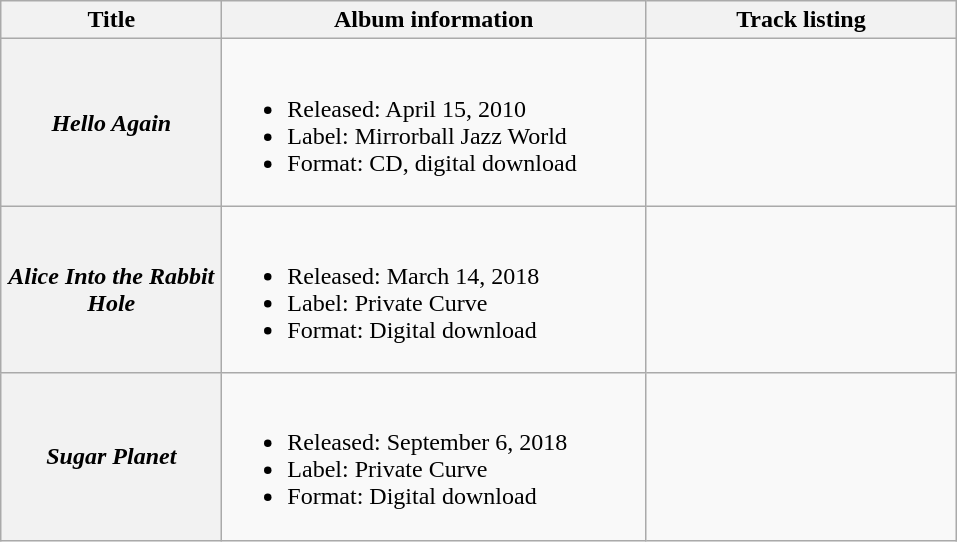<table class="wikitable plainrowheaders">
<tr>
<th width="140px">Title</th>
<th width="275px">Album information</th>
<th width="200px">Track listing</th>
</tr>
<tr>
<th scope="row"><em>Hello Again</em></th>
<td><br><ul><li>Released: April 15, 2010</li><li>Label: Mirrorball Jazz World</li><li>Format: CD, digital download</li></ul></td>
<td align="left" style="font-size: 85%;"><br></td>
</tr>
<tr>
<th scope="row"><em>Alice Into the Rabbit Hole</em></th>
<td><br><ul><li>Released: March 14, 2018</li><li>Label: Private Curve</li><li>Format: Digital download</li></ul></td>
<td align="left" style="font-size: 85%;"><br></td>
</tr>
<tr>
<th scope="row"><em>Sugar Planet</em></th>
<td><br><ul><li>Released: September 6, 2018</li><li>Label: Private Curve</li><li>Format: Digital download</li></ul></td>
<td align="left" style="font-size: 85%;"><br></td>
</tr>
</table>
